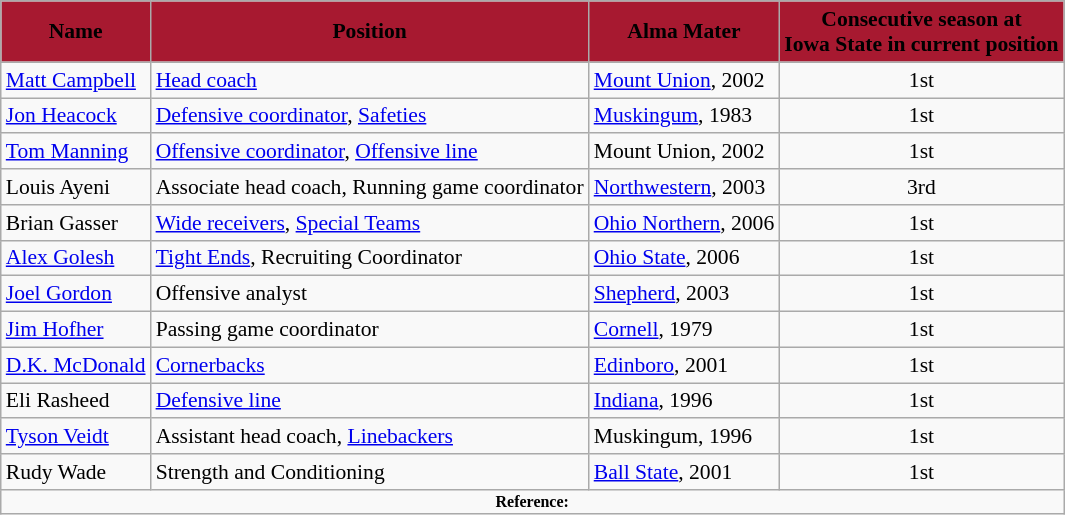<table class="wikitable" style="font-size:90%;">
<tr>
<th style="background:#A71930;"><span>Name</span></th>
<th style="background:#A71930;"><span>Position</span></th>
<th style="background:#A71930;"><span>Alma Mater</span></th>
<th style="background:#A71930;"><span>Consecutive season at<br>Iowa State in current position</span></th>
</tr>
<tr>
<td><a href='#'>Matt Campbell</a></td>
<td><a href='#'>Head coach</a></td>
<td><a href='#'>Mount Union</a>, 2002</td>
<td align=center>1st</td>
</tr>
<tr>
<td><a href='#'>Jon Heacock</a></td>
<td><a href='#'>Defensive coordinator</a>, <a href='#'>Safeties</a></td>
<td><a href='#'>Muskingum</a>, 1983</td>
<td align=center>1st</td>
</tr>
<tr>
<td><a href='#'>Tom Manning</a></td>
<td><a href='#'>Offensive coordinator</a>, <a href='#'>Offensive line</a></td>
<td>Mount Union, 2002</td>
<td align=center>1st</td>
</tr>
<tr>
<td>Louis Ayeni</td>
<td>Associate head coach, Running game coordinator</td>
<td><a href='#'>Northwestern</a>, 2003</td>
<td align=center>3rd</td>
</tr>
<tr>
<td>Brian Gasser</td>
<td><a href='#'>Wide receivers</a>, <a href='#'>Special Teams</a></td>
<td><a href='#'>Ohio Northern</a>, 2006</td>
<td align=center>1st</td>
</tr>
<tr>
<td><a href='#'>Alex Golesh</a></td>
<td><a href='#'>Tight Ends</a>, Recruiting Coordinator</td>
<td><a href='#'>Ohio State</a>, 2006</td>
<td align=center>1st</td>
</tr>
<tr>
<td><a href='#'>Joel Gordon</a></td>
<td>Offensive analyst</td>
<td><a href='#'>Shepherd</a>, 2003</td>
<td align=center>1st</td>
</tr>
<tr>
<td><a href='#'>Jim Hofher</a></td>
<td>Passing game coordinator</td>
<td><a href='#'>Cornell</a>, 1979</td>
<td align=center>1st</td>
</tr>
<tr>
<td><a href='#'>D.K. McDonald</a></td>
<td><a href='#'>Cornerbacks</a></td>
<td><a href='#'>Edinboro</a>, 2001</td>
<td align=center>1st</td>
</tr>
<tr>
<td>Eli Rasheed</td>
<td><a href='#'>Defensive line</a></td>
<td><a href='#'>Indiana</a>, 1996</td>
<td align=center>1st</td>
</tr>
<tr>
<td><a href='#'>Tyson Veidt</a></td>
<td>Assistant head coach, <a href='#'>Linebackers</a></td>
<td>Muskingum, 1996</td>
<td align=center>1st</td>
</tr>
<tr>
<td>Rudy Wade</td>
<td>Strength and Conditioning</td>
<td><a href='#'>Ball State</a>, 2001</td>
<td align=center>1st</td>
</tr>
<tr>
<td colspan="4" style="font-size:8pt; text-align:center;"><strong>Reference:</strong></td>
</tr>
</table>
